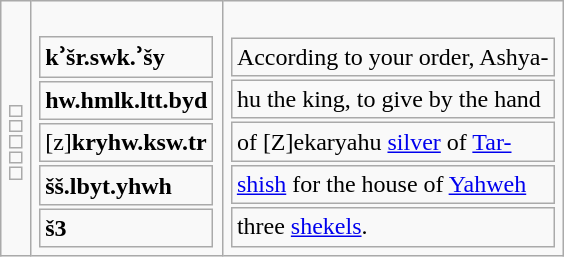<table class="wikitable">
<tr>
<td><br><table>
<tr>
<td></td>
</tr>
<tr>
<td></td>
</tr>
<tr>
<td></td>
</tr>
<tr>
<td></td>
</tr>
<tr>
<td></td>
</tr>
</table>
</td>
<td><br><table>
<tr>
<td><strong>kʾšr.swk.ʾšy</strong></td>
</tr>
<tr>
<td><strong>hw.hmlk.ltt.byd</strong></td>
</tr>
<tr>
<td>[z]<strong>kryhw.ksw.tr</strong></td>
</tr>
<tr>
<td><strong>šš.lbyt.yhwh</strong></td>
</tr>
<tr>
<td><strong>š3</strong></td>
</tr>
</table>
</td>
<td><br><table>
<tr>
<td>According to your order, Ashya-</td>
</tr>
<tr>
<td>hu the king, to give by the hand</td>
</tr>
<tr>
<td>of [Z]ekaryahu <a href='#'>silver</a> of <a href='#'>Tar-</a></td>
</tr>
<tr>
<td><a href='#'>shish</a> for the house of <a href='#'>Yahweh</a></td>
</tr>
<tr>
<td>three <a href='#'>shekels</a>.</td>
</tr>
</table>
</td>
</tr>
</table>
